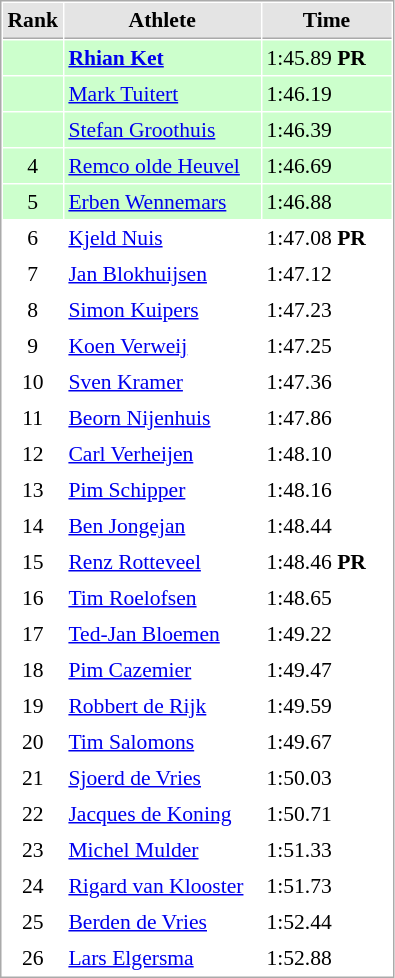<table cellspacing="1" cellpadding="3" style="border:1px solid #AAAAAA;font-size:90%">
<tr bgcolor="#E4E4E4">
<th style="border-bottom:1px solid #AAAAAA" width=15>Rank</th>
<th style="border-bottom:1px solid #AAAAAA" width=125>Athlete</th>
<th style="border-bottom:1px solid #AAAAAA" width=80>Time</th>
</tr>
<tr bgcolor=ccffcc>
<td align=center></td>
<td><strong><a href='#'>Rhian Ket</a></strong></td>
<td>1:45.89 <strong>PR</strong></td>
</tr>
<tr bgcolor=ccffcc>
<td align=center></td>
<td><a href='#'>Mark Tuitert</a></td>
<td>1:46.19</td>
</tr>
<tr bgcolor=ccffcc>
<td align=center></td>
<td><a href='#'>Stefan Groothuis</a></td>
<td>1:46.39</td>
</tr>
<tr bgcolor=ccffcc>
<td align=center>4</td>
<td><a href='#'>Remco olde Heuvel</a></td>
<td>1:46.69</td>
</tr>
<tr bgcolor=ccffcc>
<td align=center>5</td>
<td><a href='#'>Erben Wennemars</a></td>
<td>1:46.88</td>
</tr>
<tr>
<td align=center>6</td>
<td><a href='#'>Kjeld Nuis</a></td>
<td>1:47.08 <strong>PR</strong></td>
</tr>
<tr>
<td align=center>7</td>
<td><a href='#'>Jan Blokhuijsen</a></td>
<td>1:47.12</td>
</tr>
<tr>
<td align=center>8</td>
<td><a href='#'>Simon Kuipers</a></td>
<td>1:47.23</td>
</tr>
<tr>
<td align=center>9</td>
<td><a href='#'>Koen Verweij</a></td>
<td>1:47.25</td>
</tr>
<tr>
<td align=center>10</td>
<td><a href='#'>Sven Kramer</a></td>
<td>1:47.36</td>
</tr>
<tr>
<td align=center>11</td>
<td><a href='#'>Beorn Nijenhuis</a></td>
<td>1:47.86</td>
</tr>
<tr>
<td align=center>12</td>
<td><a href='#'>Carl Verheijen</a></td>
<td>1:48.10</td>
</tr>
<tr>
<td align=center>13</td>
<td><a href='#'>Pim Schipper</a></td>
<td>1:48.16</td>
</tr>
<tr>
<td align=center>14</td>
<td><a href='#'>Ben Jongejan</a></td>
<td>1:48.44</td>
</tr>
<tr>
<td align=center>15</td>
<td><a href='#'>Renz Rotteveel</a></td>
<td>1:48.46 <strong>PR</strong></td>
</tr>
<tr>
<td align=center>16</td>
<td><a href='#'>Tim Roelofsen</a></td>
<td>1:48.65</td>
</tr>
<tr>
<td align=center>17</td>
<td><a href='#'>Ted-Jan Bloemen</a></td>
<td>1:49.22</td>
</tr>
<tr>
<td align=center>18</td>
<td><a href='#'>Pim Cazemier</a></td>
<td>1:49.47</td>
</tr>
<tr>
<td align=center>19</td>
<td><a href='#'>Robbert de Rijk</a></td>
<td>1:49.59</td>
</tr>
<tr>
<td align=center>20</td>
<td><a href='#'>Tim Salomons</a></td>
<td>1:49.67</td>
</tr>
<tr>
<td align=center>21</td>
<td><a href='#'>Sjoerd de Vries</a></td>
<td>1:50.03</td>
</tr>
<tr>
<td align=center>22</td>
<td><a href='#'>Jacques de Koning</a></td>
<td>1:50.71</td>
</tr>
<tr>
<td align=center>23</td>
<td><a href='#'>Michel Mulder</a></td>
<td>1:51.33</td>
</tr>
<tr>
<td align=center>24</td>
<td><a href='#'>Rigard van Klooster</a></td>
<td>1:51.73</td>
</tr>
<tr>
<td align=center>25</td>
<td><a href='#'>Berden de Vries</a></td>
<td>1:52.44</td>
</tr>
<tr>
<td align=center>26</td>
<td><a href='#'>Lars Elgersma</a></td>
<td>1:52.88</td>
</tr>
</table>
